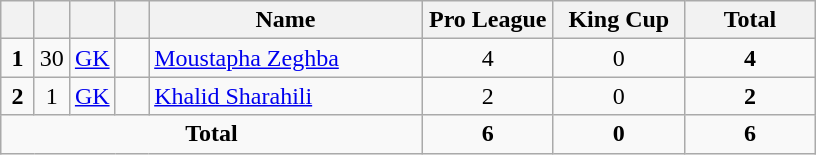<table class="wikitable" style="text-align:center">
<tr>
<th width=15></th>
<th width=15></th>
<th width=15></th>
<th width=15></th>
<th width=175>Name</th>
<th width=80>Pro League</th>
<th width=80>King Cup</th>
<th width=80>Total</th>
</tr>
<tr>
<td><strong>1</strong></td>
<td>30</td>
<td><a href='#'>GK</a></td>
<td></td>
<td align=left><a href='#'>Moustapha Zeghba</a></td>
<td>4</td>
<td>0</td>
<td><strong>4</strong></td>
</tr>
<tr>
<td><strong>2</strong></td>
<td>1</td>
<td><a href='#'>GK</a></td>
<td></td>
<td align=left><a href='#'>Khalid Sharahili</a></td>
<td>2</td>
<td>0</td>
<td><strong>2</strong></td>
</tr>
<tr>
<td colspan=5><strong>Total</strong></td>
<td><strong>6</strong></td>
<td><strong>0</strong></td>
<td><strong>6</strong></td>
</tr>
</table>
